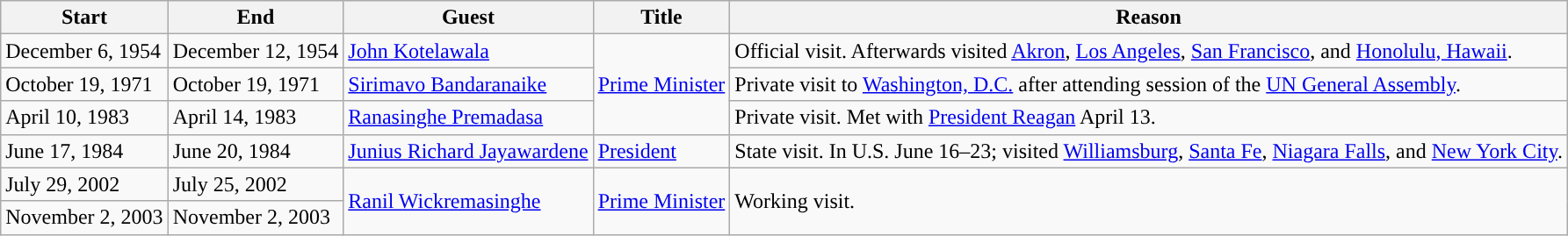<table class="wikitable sortable">
<tr>
<th>Start</th>
<th>End</th>
<th>Guest</th>
<th>Title</th>
<th>Reason</th>
</tr>
<tr>
<td>December 6, 1954</td>
<td>December 12, 1954</td>
<td><a href='#'>John Kotelawala</a></td>
<td rowspan=3><a href='#'>Prime Minister</a></td>
<td>Official visit. Afterwards visited <a href='#'>Akron</a>, <a href='#'>Los Angeles</a>, <a href='#'>San Francisco</a>, and <a href='#'>Honolulu, Hawaii</a>.</td>
</tr>
<tr>
<td>October 19, 1971</td>
<td>October 19, 1971</td>
<td><a href='#'>Sirimavo Bandaranaike</a></td>
<td>Private visit to <a href='#'>Washington, D.C.</a> after attending session of the <a href='#'>UN General Assembly</a>.</td>
</tr>
<tr>
<td>April 10, 1983</td>
<td>April 14, 1983</td>
<td><a href='#'>Ranasinghe Premadasa</a></td>
<td>Private visit. Met with <a href='#'>President Reagan</a> April 13.</td>
</tr>
<tr>
<td>June 17, 1984</td>
<td>June 20, 1984</td>
<td><a href='#'>Junius Richard Jayawardene</a></td>
<td><a href='#'>President</a></td>
<td>State visit. In U.S. June 16–23; visited <a href='#'>Williamsburg</a>, <a href='#'>Santa Fe</a>, <a href='#'>Niagara Falls</a>, and <a href='#'>New York City</a>.</td>
</tr>
<tr>
<td>July 29, 2002</td>
<td>July 25, 2002</td>
<td rowspan=2><a href='#'>Ranil Wickremasinghe</a></td>
<td rowspan=2><a href='#'>Prime Minister</a></td>
<td rowspan=2>Working visit.</td>
</tr>
<tr>
<td>November 2, 2003</td>
<td>November 2, 2003</td>
</tr>
</table>
